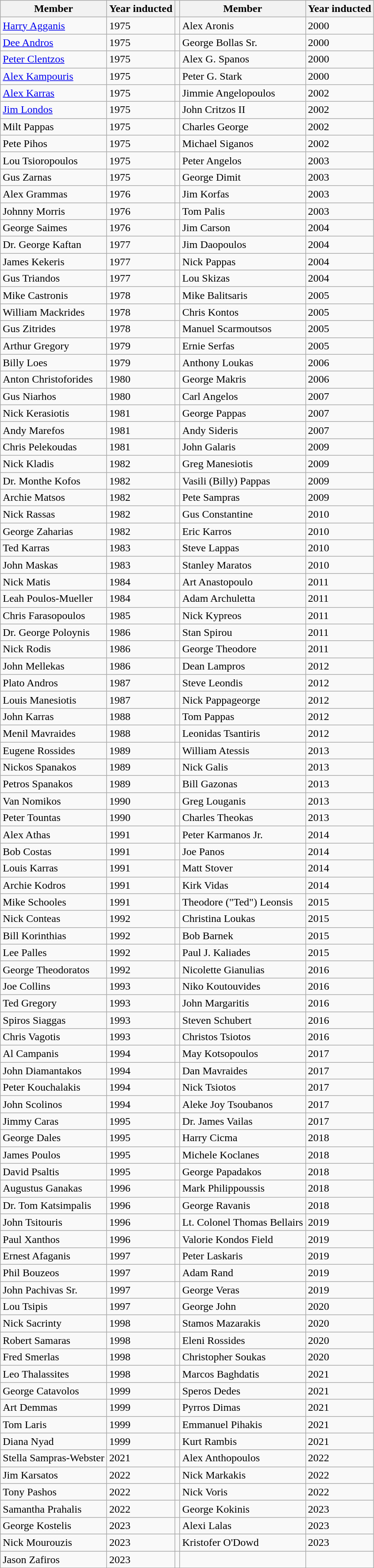<table class="wikitable">
<tr>
<th>Member</th>
<th>Year inducted</th>
<th></th>
<th>Member</th>
<th>Year inducted</th>
</tr>
<tr>
<td><a href='#'>Harry Agganis</a></td>
<td>1975</td>
<td></td>
<td>Alex Aronis</td>
<td>2000</td>
</tr>
<tr>
<td><a href='#'>Dee Andros</a></td>
<td>1975</td>
<td></td>
<td>George Bollas Sr.</td>
<td>2000</td>
</tr>
<tr>
<td><a href='#'>Peter Clentzos</a></td>
<td>1975</td>
<td></td>
<td>Alex G. Spanos</td>
<td>2000</td>
</tr>
<tr>
<td><a href='#'>Alex Kampouris</a></td>
<td>1975</td>
<td></td>
<td>Peter G. Stark</td>
<td>2000</td>
</tr>
<tr>
<td><a href='#'>Alex Karras</a></td>
<td>1975</td>
<td></td>
<td>Jimmie Angelopoulos</td>
<td>2002</td>
</tr>
<tr>
<td><a href='#'>Jim Londos</a></td>
<td>1975</td>
<td></td>
<td>John Critzos II</td>
<td>2002</td>
</tr>
<tr>
<td>Milt Pappas</td>
<td>1975</td>
<td></td>
<td>Charles George</td>
<td>2002</td>
</tr>
<tr>
<td>Pete Pihos</td>
<td>1975</td>
<td></td>
<td>Michael Siganos</td>
<td>2002</td>
</tr>
<tr>
<td>Lou Tsioropoulos</td>
<td>1975</td>
<td></td>
<td>Peter Angelos</td>
<td>2003</td>
</tr>
<tr>
<td>Gus Zarnas</td>
<td>1975</td>
<td></td>
<td>George Dimit</td>
<td>2003</td>
</tr>
<tr>
<td>Alex Grammas</td>
<td>1976</td>
<td></td>
<td>Jim Korfas</td>
<td>2003</td>
</tr>
<tr>
<td>Johnny Morris</td>
<td>1976</td>
<td></td>
<td>Tom Palis</td>
<td>2003</td>
</tr>
<tr>
<td>George Saimes</td>
<td>1976</td>
<td></td>
<td>Jim Carson</td>
<td>2004</td>
</tr>
<tr>
<td>Dr. George Kaftan</td>
<td>1977</td>
<td></td>
<td>Jim Daopoulos</td>
<td>2004</td>
</tr>
<tr>
<td>James Kekeris</td>
<td>1977</td>
<td></td>
<td>Nick Pappas</td>
<td>2004</td>
</tr>
<tr>
<td>Gus Triandos</td>
<td>1977</td>
<td></td>
<td>Lou Skizas</td>
<td>2004</td>
</tr>
<tr>
<td>Mike Castronis</td>
<td>1978</td>
<td></td>
<td>Mike Balitsaris</td>
<td>2005</td>
</tr>
<tr>
<td>William Mackrides</td>
<td>1978</td>
<td></td>
<td>Chris Kontos</td>
<td>2005</td>
</tr>
<tr>
<td>Gus Zitrides</td>
<td>1978</td>
<td></td>
<td>Manuel Scarmoutsos</td>
<td>2005</td>
</tr>
<tr>
<td>Arthur Gregory</td>
<td>1979</td>
<td></td>
<td>Ernie Serfas</td>
<td>2005</td>
</tr>
<tr>
<td>Billy Loes</td>
<td>1979</td>
<td></td>
<td>Anthony Loukas</td>
<td>2006</td>
</tr>
<tr>
<td>Anton Christoforides</td>
<td>1980</td>
<td></td>
<td>George Makris</td>
<td>2006</td>
</tr>
<tr>
<td>Gus Niarhos</td>
<td>1980</td>
<td></td>
<td>Carl Angelos</td>
<td>2007</td>
</tr>
<tr>
<td>Nick Kerasiotis</td>
<td>1981</td>
<td></td>
<td>George Pappas</td>
<td>2007</td>
</tr>
<tr>
<td>Andy Marefos</td>
<td>1981</td>
<td></td>
<td>Andy Sideris</td>
<td>2007</td>
</tr>
<tr>
<td>Chris Pelekoudas</td>
<td>1981</td>
<td></td>
<td>John Galaris</td>
<td>2009</td>
</tr>
<tr>
<td>Nick Kladis</td>
<td>1982</td>
<td></td>
<td>Greg Manesiotis</td>
<td>2009</td>
</tr>
<tr>
<td>Dr. Monthe Kofos</td>
<td>1982</td>
<td></td>
<td>Vasili (Billy) Pappas</td>
<td>2009</td>
</tr>
<tr>
<td>Archie Matsos</td>
<td>1982</td>
<td></td>
<td>Pete Sampras</td>
<td>2009</td>
</tr>
<tr>
<td>Nick Rassas</td>
<td>1982</td>
<td></td>
<td>Gus Constantine</td>
<td>2010</td>
</tr>
<tr>
<td>George Zaharias</td>
<td>1982</td>
<td></td>
<td>Eric Karros</td>
<td>2010</td>
</tr>
<tr>
<td>Ted Karras</td>
<td>1983</td>
<td></td>
<td>Steve Lappas</td>
<td>2010</td>
</tr>
<tr>
<td>John Maskas</td>
<td>1983</td>
<td></td>
<td>Stanley Maratos</td>
<td>2010</td>
</tr>
<tr>
<td>Nick Matis</td>
<td>1984</td>
<td></td>
<td>Art Anastopoulo</td>
<td>2011</td>
</tr>
<tr>
<td>Leah Poulos-Mueller</td>
<td>1984</td>
<td></td>
<td>Adam Archuletta</td>
<td>2011</td>
</tr>
<tr>
<td>Chris Farasopoulos</td>
<td>1985</td>
<td></td>
<td>Nick Kypreos</td>
<td>2011</td>
</tr>
<tr>
<td>Dr. George Poloynis</td>
<td>1986</td>
<td></td>
<td>Stan Spirou</td>
<td>2011</td>
</tr>
<tr>
<td>Nick Rodis</td>
<td>1986</td>
<td></td>
<td>George Theodore</td>
<td>2011</td>
</tr>
<tr>
<td>John Mellekas</td>
<td>1986</td>
<td></td>
<td>Dean Lampros</td>
<td>2012</td>
</tr>
<tr>
<td>Plato Andros</td>
<td>1987</td>
<td></td>
<td>Steve Leondis</td>
<td>2012</td>
</tr>
<tr>
<td>Louis Manesiotis</td>
<td>1987</td>
<td></td>
<td>Nick Pappageorge</td>
<td>2012</td>
</tr>
<tr>
<td>John Karras</td>
<td>1988</td>
<td></td>
<td>Tom Pappas</td>
<td>2012</td>
</tr>
<tr>
<td>Menil Mavraides</td>
<td>1988</td>
<td></td>
<td>Leonidas Tsantiris</td>
<td>2012</td>
</tr>
<tr>
<td>Eugene Rossides</td>
<td>1989</td>
<td></td>
<td>William Atessis</td>
<td>2013</td>
</tr>
<tr>
<td>Nickos Spanakos</td>
<td>1989</td>
<td></td>
<td>Nick Galis</td>
<td>2013</td>
</tr>
<tr>
<td>Petros Spanakos</td>
<td>1989</td>
<td></td>
<td>Bill Gazonas</td>
<td>2013</td>
</tr>
<tr>
<td>Van Nomikos</td>
<td>1990</td>
<td></td>
<td>Greg Louganis</td>
<td>2013</td>
</tr>
<tr>
<td>Peter Tountas</td>
<td>1990</td>
<td></td>
<td>Charles Theokas</td>
<td>2013</td>
</tr>
<tr>
<td>Alex Athas</td>
<td>1991</td>
<td></td>
<td>Peter Karmanos Jr.</td>
<td>2014</td>
</tr>
<tr>
<td>Bob Costas</td>
<td>1991</td>
<td></td>
<td>Joe Panos</td>
<td>2014</td>
</tr>
<tr>
<td>Louis Karras</td>
<td>1991</td>
<td></td>
<td>Matt Stover</td>
<td>2014</td>
</tr>
<tr>
<td>Archie Kodros</td>
<td>1991</td>
<td></td>
<td>Kirk Vidas</td>
<td>2014</td>
</tr>
<tr>
<td>Mike Schooles</td>
<td>1991</td>
<td></td>
<td>Theodore ("Ted") Leonsis</td>
<td>2015</td>
</tr>
<tr>
<td>Nick Conteas</td>
<td>1992</td>
<td></td>
<td>Christina Loukas</td>
<td>2015</td>
</tr>
<tr>
<td>Bill Korinthias</td>
<td>1992</td>
<td></td>
<td>Bob Barnek</td>
<td>2015</td>
</tr>
<tr>
<td>Lee Palles</td>
<td>1992</td>
<td></td>
<td>Paul J. Kaliades</td>
<td>2015</td>
</tr>
<tr>
<td>George Theodoratos</td>
<td>1992</td>
<td></td>
<td>Nicolette Gianulias</td>
<td>2016</td>
</tr>
<tr>
<td>Joe Collins</td>
<td>1993</td>
<td></td>
<td>Niko Koutouvides</td>
<td>2016</td>
</tr>
<tr>
<td>Ted Gregory</td>
<td>1993</td>
<td></td>
<td>John Margaritis</td>
<td>2016</td>
</tr>
<tr>
<td>Spiros Siaggas</td>
<td>1993</td>
<td></td>
<td>Steven Schubert</td>
<td>2016</td>
</tr>
<tr>
<td>Chris Vagotis</td>
<td>1993</td>
<td></td>
<td>Christos Tsiotos</td>
<td>2016</td>
</tr>
<tr>
<td>Al Campanis</td>
<td>1994</td>
<td></td>
<td>May Kotsopoulos</td>
<td>2017</td>
</tr>
<tr>
<td>John Diamantakos</td>
<td>1994</td>
<td></td>
<td>Dan Mavraides</td>
<td>2017</td>
</tr>
<tr>
<td>Peter Kouchalakis</td>
<td>1994</td>
<td></td>
<td>Nick Tsiotos</td>
<td>2017</td>
</tr>
<tr>
<td>John Scolinos</td>
<td>1994</td>
<td></td>
<td>Aleke Joy Tsoubanos</td>
<td>2017</td>
</tr>
<tr>
<td>Jimmy Caras</td>
<td>1995</td>
<td></td>
<td>Dr. James Vailas</td>
<td>2017</td>
</tr>
<tr>
<td>George Dales</td>
<td>1995</td>
<td></td>
<td>Harry Cicma</td>
<td>2018</td>
</tr>
<tr>
<td>James Poulos</td>
<td>1995</td>
<td></td>
<td>Michele Koclanes</td>
<td>2018</td>
</tr>
<tr>
<td>David Psaltis</td>
<td>1995</td>
<td></td>
<td>George Papadakos</td>
<td>2018</td>
</tr>
<tr>
<td>Augustus Ganakas</td>
<td>1996</td>
<td></td>
<td>Mark Philippoussis</td>
<td>2018</td>
</tr>
<tr>
<td>Dr. Tom Katsimpalis</td>
<td>1996</td>
<td></td>
<td>George Ravanis</td>
<td>2018</td>
</tr>
<tr>
<td>John Tsitouris</td>
<td>1996</td>
<td></td>
<td>Lt. Colonel Thomas Bellairs</td>
<td>2019</td>
</tr>
<tr>
<td>Paul Xanthos</td>
<td>1996</td>
<td></td>
<td>Valorie Kondos Field</td>
<td>2019</td>
</tr>
<tr>
<td>Ernest Afaganis</td>
<td>1997</td>
<td></td>
<td>Peter Laskaris</td>
<td>2019</td>
</tr>
<tr>
<td>Phil Bouzeos</td>
<td>1997</td>
<td></td>
<td>Adam Rand</td>
<td>2019</td>
</tr>
<tr>
<td>John Pachivas Sr.</td>
<td>1997</td>
<td></td>
<td>George Veras</td>
<td>2019</td>
</tr>
<tr>
<td>Lou Tsipis</td>
<td>1997</td>
<td></td>
<td>George John</td>
<td>2020</td>
</tr>
<tr>
<td>Nick Sacrinty</td>
<td>1998</td>
<td></td>
<td>Stamos Mazarakis</td>
<td>2020</td>
</tr>
<tr>
<td>Robert Samaras</td>
<td>1998</td>
<td></td>
<td>Eleni Rossides</td>
<td>2020</td>
</tr>
<tr>
<td>Fred Smerlas</td>
<td>1998</td>
<td></td>
<td>Christopher Soukas</td>
<td>2020</td>
</tr>
<tr>
<td>Leo Thalassites</td>
<td>1998</td>
<td></td>
<td>Marcos Baghdatis</td>
<td>2021</td>
</tr>
<tr>
<td>George Catavolos</td>
<td>1999</td>
<td></td>
<td>Speros Dedes</td>
<td>2021</td>
</tr>
<tr>
<td>Art Demmas</td>
<td>1999</td>
<td></td>
<td>Pyrros Dimas</td>
<td>2021</td>
</tr>
<tr>
<td>Tom Laris</td>
<td>1999</td>
<td></td>
<td>Emmanuel Pihakis</td>
<td>2021</td>
</tr>
<tr>
<td>Diana Nyad</td>
<td>1999</td>
<td></td>
<td>Kurt Rambis</td>
<td>2021</td>
</tr>
<tr>
<td>Stella Sampras-Webster</td>
<td>2021</td>
<td></td>
<td>Alex Anthopoulos</td>
<td>2022</td>
</tr>
<tr>
<td>Jim Karsatos</td>
<td>2022</td>
<td></td>
<td>Nick Markakis</td>
<td>2022</td>
</tr>
<tr>
<td>Tony Pashos</td>
<td>2022</td>
<td></td>
<td>Nick Voris</td>
<td>2022</td>
</tr>
<tr>
<td>Samantha Prahalis</td>
<td>2022</td>
<td></td>
<td>George Kokinis</td>
<td>2023</td>
</tr>
<tr>
<td>George Kostelis</td>
<td>2023</td>
<td></td>
<td>Alexi Lalas</td>
<td>2023</td>
</tr>
<tr>
<td>Nick Mourouzis</td>
<td>2023</td>
<td></td>
<td>Kristofer O'Dowd</td>
<td>2023</td>
</tr>
<tr>
<td>Jason Zafiros</td>
<td>2023</td>
<td></td>
<td></td>
</tr>
</table>
